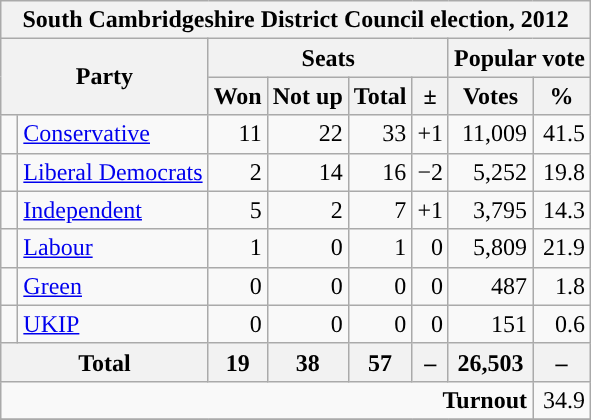<table class="wikitable">
<tr>
<th colspan="8"><strong>South Cambridgeshire District Council election, 2012</strong></th>
</tr>
<tr>
<th rowspan="2" colspan="2">Party</th>
<th colspan="4">Seats</th>
<th colspan="2">Popular vote</th>
</tr>
<tr>
<th>Won</th>
<th>Not up</th>
<th>Total</th>
<th>±</th>
<th>Votes</th>
<th>%</th>
</tr>
<tr>
<td style="background-color: "> </td>
<td><a href='#'>Conservative</a></td>
<td align=right>11</td>
<td align=right>22</td>
<td align=right>33</td>
<td align=right>+1</td>
<td align=right>11,009</td>
<td align=right>41.5</td>
</tr>
<tr>
<td style="background-color: "> </td>
<td><a href='#'>Liberal Democrats</a></td>
<td align=right>2</td>
<td align=right>14</td>
<td align=right>16</td>
<td align=right>−2</td>
<td align=right>5,252</td>
<td align=right>19.8</td>
</tr>
<tr>
<td style="background-color: "> </td>
<td><a href='#'>Independent</a></td>
<td align=right>5</td>
<td align=right>2</td>
<td align=right>7</td>
<td align=right>+1</td>
<td align=right>3,795</td>
<td align=right>14.3</td>
</tr>
<tr>
<td style="background-color: "> </td>
<td><a href='#'>Labour</a></td>
<td align=right>1</td>
<td align=right>0</td>
<td align=right>1</td>
<td align=right>0</td>
<td align=right>5,809</td>
<td align=right>21.9</td>
</tr>
<tr>
<td style="background-color: "> </td>
<td><a href='#'>Green</a></td>
<td align=right>0</td>
<td align=right>0</td>
<td align=right>0</td>
<td align=right>0</td>
<td align=right>487</td>
<td align=right>1.8</td>
</tr>
<tr>
<td style="background-color: "> </td>
<td><a href='#'>UKIP</a></td>
<td align=right>0</td>
<td align=right>0</td>
<td align=right>0</td>
<td align=right>0</td>
<td align=right>151</td>
<td align=right>0.6</td>
</tr>
<tr>
<th colspan="2">Total</th>
<th align=right>19</th>
<th align=right>38</th>
<th align=right>57</th>
<th align=right>–</th>
<th align=right>26,503</th>
<th align=right>–</th>
</tr>
<tr>
<td colspan="7" align=right><strong>Turnout</strong></td>
<td align=right>34.9</td>
</tr>
<tr>
</tr>
</table>
